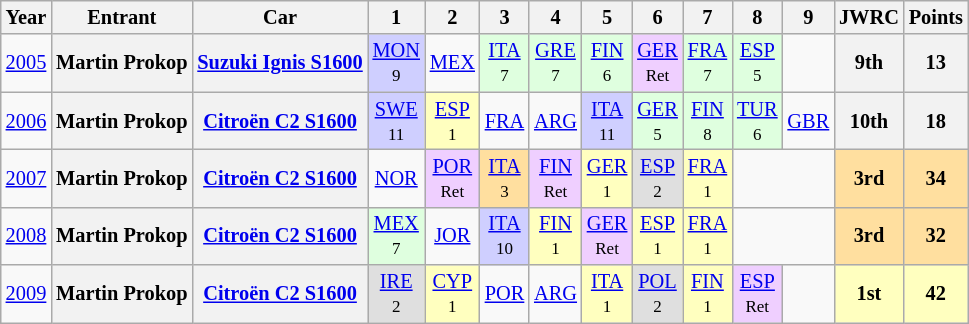<table class="wikitable" border="1" style="text-align:center; font-size:85%;">
<tr>
<th>Year</th>
<th>Entrant</th>
<th>Car</th>
<th>1</th>
<th>2</th>
<th>3</th>
<th>4</th>
<th>5</th>
<th>6</th>
<th>7</th>
<th>8</th>
<th>9</th>
<th>JWRC</th>
<th>Points</th>
</tr>
<tr>
<td><a href='#'>2005</a></td>
<th nowrap>Martin Prokop</th>
<th nowrap><a href='#'>Suzuki Ignis S1600</a></th>
<td style="background:#CFCFFF;"><a href='#'>MON</a><br><small>9</small></td>
<td><a href='#'>MEX</a></td>
<td style="background:#DFFFDF;"><a href='#'>ITA</a><br><small>7</small></td>
<td style="background:#DFFFDF;"><a href='#'>GRE</a><br><small>7</small></td>
<td style="background:#DFFFDF;"><a href='#'>FIN</a><br><small>6</small></td>
<td style="background:#EFCFFF;"><a href='#'>GER</a><br><small>Ret</small></td>
<td style="background:#DFFFDF;"><a href='#'>FRA</a><br><small>7</small></td>
<td style="background:#DFFFDF;"><a href='#'>ESP</a><br><small>5</small></td>
<td></td>
<th>9th</th>
<th>13</th>
</tr>
<tr>
<td><a href='#'>2006</a></td>
<th nowrap>Martin Prokop</th>
<th nowrap><a href='#'>Citroën C2 S1600</a></th>
<td style="background:#CFCFFF;"><a href='#'>SWE</a><br><small>11</small></td>
<td style="background:#FFFFBF;"><a href='#'>ESP</a><br><small>1</small></td>
<td><a href='#'>FRA</a></td>
<td><a href='#'>ARG</a></td>
<td style="background:#CFCFFF;"><a href='#'>ITA</a><br><small>11</small></td>
<td style="background:#DFFFDF;"><a href='#'>GER</a><br><small>5</small></td>
<td style="background:#DFFFDF;"><a href='#'>FIN</a><br><small>8</small></td>
<td style="background:#DFFFDF;"><a href='#'>TUR</a><br><small>6</small></td>
<td><a href='#'>GBR</a></td>
<th>10th</th>
<th>18</th>
</tr>
<tr>
<td><a href='#'>2007</a></td>
<th nowrap>Martin Prokop</th>
<th nowrap><a href='#'>Citroën C2 S1600</a></th>
<td><a href='#'>NOR</a></td>
<td style="background:#EFCFFF;"><a href='#'>POR</a><br><small>Ret</small></td>
<td style="background:#FFDF9F;"><a href='#'>ITA</a><br><small>3</small></td>
<td style="background:#EFCFFF;"><a href='#'>FIN</a><br><small>Ret</small></td>
<td style="background:#FFFFBF;"><a href='#'>GER</a><br><small>1</small></td>
<td style="background:#DFDFDF;"><a href='#'>ESP</a><br><small>2</small></td>
<td style="background:#FFFFBF;"><a href='#'>FRA</a><br><small>1</small></td>
<td colspan=2></td>
<td style="background:#FFDF9F;"><strong>3rd</strong></td>
<td style="background:#FFDF9F;"><strong>34</strong></td>
</tr>
<tr>
<td><a href='#'>2008</a></td>
<th nowrap>Martin Prokop</th>
<th nowrap><a href='#'>Citroën C2 S1600</a></th>
<td style="background:#DFFFDF;"><a href='#'>MEX</a><br><small>7</small></td>
<td><a href='#'>JOR</a></td>
<td style="background:#CFCFFF;"><a href='#'>ITA</a><br><small>10</small></td>
<td style="background:#FFFFBF;"><a href='#'>FIN</a><br><small>1</small></td>
<td style="background:#EFCFFF;"><a href='#'>GER</a><br><small>Ret</small></td>
<td style="background:#FFFFBF;"><a href='#'>ESP</a><br><small>1</small></td>
<td style="background:#FFFFBF;"><a href='#'>FRA</a><br><small>1</small></td>
<td colspan=2></td>
<td style="background:#FFDF9F;"><strong>3rd</strong></td>
<td style="background:#FFDF9F;"><strong>32</strong></td>
</tr>
<tr>
<td><a href='#'>2009</a></td>
<th nowrap>Martin Prokop</th>
<th nowrap><a href='#'>Citroën C2 S1600</a></th>
<td style="background:#DFDFDF;"><a href='#'>IRE</a><br><small>2</small></td>
<td style="background:#FFFFBF;"><a href='#'>CYP</a><br><small>1</small></td>
<td><a href='#'>POR</a></td>
<td><a href='#'>ARG</a></td>
<td style="background:#FFFFBF;"><a href='#'>ITA</a><br><small>1</small></td>
<td style="background:#DFDFDF;"><a href='#'>POL</a><br><small>2</small></td>
<td style="background:#FFFFBF;"><a href='#'>FIN</a><br><small>1</small></td>
<td style="background:#EFCFFF;"><a href='#'>ESP</a><br><small>Ret</small></td>
<td></td>
<td style="background:#FFFFBF;"><strong>1st</strong></td>
<td style="background:#FFFFBF;"><strong>42</strong></td>
</tr>
</table>
